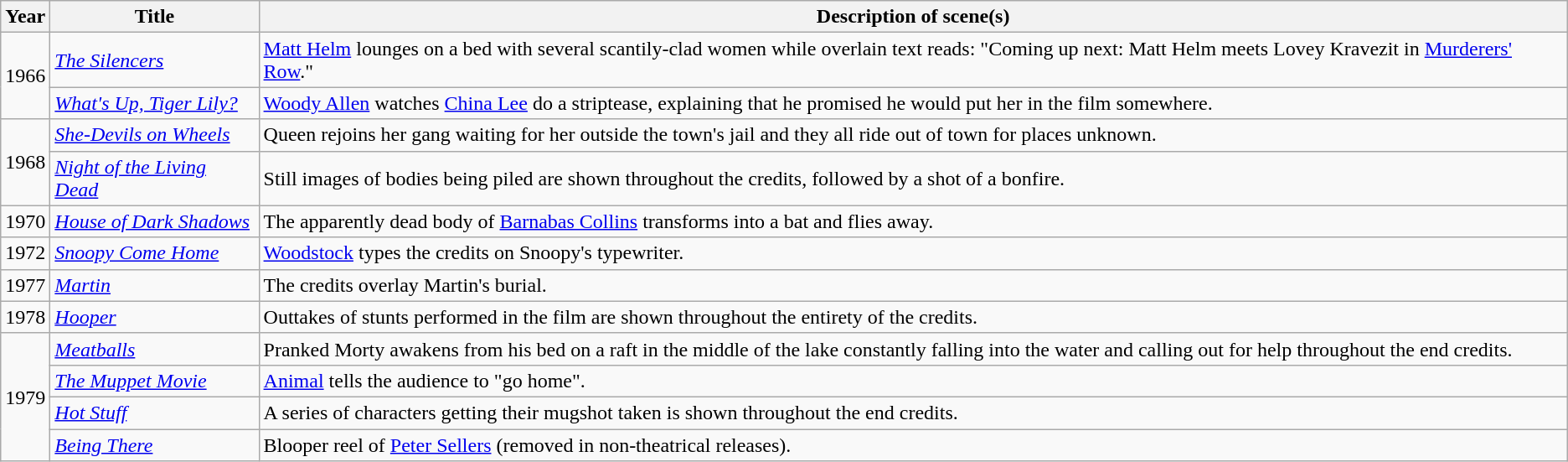<table class="wikitable">
<tr>
<th>Year</th>
<th>Title</th>
<th>Description of scene(s)</th>
</tr>
<tr id="1966">
<td rowspan="2">1966</td>
<td><em><a href='#'>The Silencers</a></em></td>
<td><a href='#'>Matt Helm</a> lounges on a bed with several scantily-clad women while overlain text reads: "Coming up next: Matt Helm meets Lovey Kravezit in <a href='#'>Murderers' Row</a>."</td>
</tr>
<tr>
<td><em><a href='#'>What's Up, Tiger Lily?</a></em></td>
<td><a href='#'>Woody Allen</a> watches <a href='#'>China Lee</a> do a striptease, explaining that he promised he would put her in the film somewhere.</td>
</tr>
<tr id="1968">
<td rowspan="2">1968</td>
<td><em><a href='#'>She-Devils on Wheels</a></em></td>
<td>Queen rejoins her gang waiting for her outside the town's jail and they all ride out of town for places unknown.</td>
</tr>
<tr>
<td><em><a href='#'>Night of the Living Dead</a></em></td>
<td>Still images of bodies being piled are shown throughout the credits, followed by a shot of a bonfire.</td>
</tr>
<tr id="1970">
<td>1970</td>
<td><em><a href='#'>House of Dark Shadows</a></em></td>
<td>The apparently dead body of <a href='#'>Barnabas Collins</a> transforms into a bat and flies away.</td>
</tr>
<tr id="1972">
<td>1972</td>
<td><em><a href='#'>Snoopy Come Home</a></em></td>
<td><a href='#'>Woodstock</a> types the credits on Snoopy's typewriter.</td>
</tr>
<tr id="1977">
<td>1977</td>
<td><em><a href='#'>Martin</a></em></td>
<td>The credits overlay Martin's burial.</td>
</tr>
<tr id="1978">
<td>1978</td>
<td><em><a href='#'>Hooper</a></em></td>
<td>Outtakes of stunts performed in the film are shown throughout the entirety of the credits.</td>
</tr>
<tr id="1979">
<td rowspan="4">1979</td>
<td><em><a href='#'>Meatballs</a></em></td>
<td>Pranked Morty awakens from his bed on a raft in the middle of the lake constantly falling into the water and calling out for help throughout the end credits.</td>
</tr>
<tr>
<td><em><a href='#'>The Muppet Movie</a></em></td>
<td><a href='#'>Animal</a> tells the audience to "go home".</td>
</tr>
<tr>
<td><em><a href='#'>Hot Stuff</a></em></td>
<td>A series of characters getting their mugshot taken is shown throughout the end credits.</td>
</tr>
<tr>
<td><em><a href='#'>Being There</a></em></td>
<td>Blooper reel of <a href='#'>Peter Sellers</a> (removed in non-theatrical releases).</td>
</tr>
</table>
